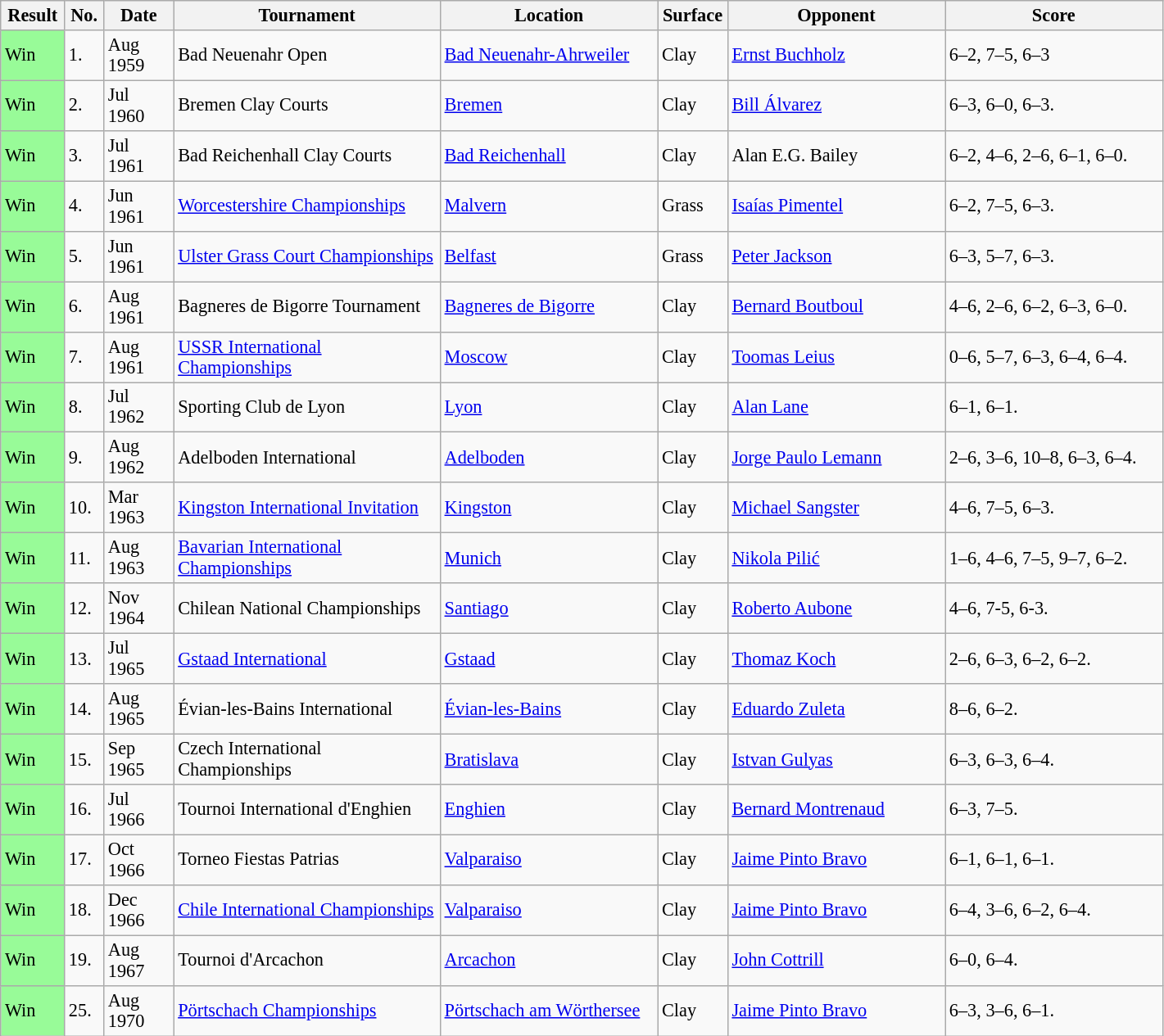<table class="sortable wikitable"  style="font-size:93%;">
<tr>
<th style="width:45px">Result</th>
<th style="width:25px">No.</th>
<th style="width:50px">Date</th>
<th style="width:210px">Tournament</th>
<th style="width:170px">Location</th>
<th style="width:50px">Surface</th>
<th style="width:170px">Opponent</th>
<th style="width:170px" class="unsortable">Score</th>
</tr>
<tr>
<td style="background:#98fb98;">Win</td>
<td>1.</td>
<td>Aug 1959</td>
<td>Bad Neuenahr Open</td>
<td><a href='#'>Bad Neuenahr-Ahrweiler</a></td>
<td>Clay</td>
<td> <a href='#'>Ernst Buchholz</a></td>
<td>6–2, 7–5, 6–3</td>
</tr>
<tr>
<td style="background:#98fb98;">Win</td>
<td>2.</td>
<td>Jul 1960</td>
<td>Bremen Clay Courts</td>
<td><a href='#'>Bremen</a></td>
<td>Clay</td>
<td> <a href='#'>Bill Álvarez</a></td>
<td>6–3, 6–0, 6–3.</td>
</tr>
<tr>
<td style="background:#98fb98;">Win</td>
<td>3.</td>
<td>Jul 1961</td>
<td>Bad Reichenhall Clay Courts</td>
<td><a href='#'>Bad Reichenhall</a></td>
<td>Clay</td>
<td> Alan E.G. Bailey</td>
<td>6–2, 4–6, 2–6, 6–1, 6–0.</td>
</tr>
<tr>
<td style="background:#98fb98;">Win</td>
<td>4.</td>
<td>Jun 1961</td>
<td><a href='#'>Worcestershire Championships</a></td>
<td><a href='#'>Malvern</a></td>
<td>Grass</td>
<td> <a href='#'>Isaías Pimentel</a></td>
<td>6–2, 7–5, 6–3.</td>
</tr>
<tr>
<td style="background:#98fb98;">Win</td>
<td>5.</td>
<td>Jun 1961</td>
<td><a href='#'>Ulster Grass Court Championships</a></td>
<td><a href='#'>Belfast</a></td>
<td>Grass</td>
<td> <a href='#'>Peter Jackson</a></td>
<td>6–3, 5–7, 6–3.</td>
</tr>
<tr>
<td style="background:#98fb98;">Win</td>
<td>6.</td>
<td>Aug 1961</td>
<td>Bagneres de Bigorre Tournament</td>
<td><a href='#'>Bagneres de Bigorre</a></td>
<td>Clay</td>
<td> <a href='#'>Bernard Boutboul</a></td>
<td>4–6, 2–6, 6–2, 6–3, 6–0.</td>
</tr>
<tr>
<td style="background:#98fb98;">Win</td>
<td>7.</td>
<td>Aug 1961</td>
<td><a href='#'>USSR International Championships</a></td>
<td><a href='#'>Moscow</a></td>
<td>Clay</td>
<td> <a href='#'>Toomas Leius</a></td>
<td>0–6, 5–7, 6–3, 6–4, 6–4.</td>
</tr>
<tr>
<td style="background:#98fb98;">Win</td>
<td>8.</td>
<td>Jul 1962</td>
<td>Sporting Club de Lyon</td>
<td><a href='#'>Lyon</a></td>
<td>Clay</td>
<td> <a href='#'>Alan Lane</a></td>
<td>6–1, 6–1.</td>
</tr>
<tr>
<td style="background:#98fb98;">Win</td>
<td>9.</td>
<td>Aug 1962</td>
<td>Adelboden International</td>
<td><a href='#'>Adelboden</a></td>
<td>Clay</td>
<td> <a href='#'>Jorge Paulo Lemann</a></td>
<td>2–6, 3–6, 10–8, 6–3, 6–4.</td>
</tr>
<tr>
<td style="background:#98fb98;">Win</td>
<td>10.</td>
<td>Mar 1963</td>
<td><a href='#'>Kingston International Invitation</a></td>
<td><a href='#'>Kingston</a></td>
<td>Clay</td>
<td> <a href='#'>Michael Sangster</a></td>
<td>4–6, 7–5, 6–3.</td>
</tr>
<tr>
<td style="background:#98fb98;">Win</td>
<td>11.</td>
<td>Aug 1963</td>
<td><a href='#'>Bavarian International Championships</a></td>
<td><a href='#'>Munich</a></td>
<td>Clay</td>
<td> <a href='#'>Nikola Pilić</a></td>
<td>1–6, 4–6, 7–5, 9–7, 6–2.</td>
</tr>
<tr>
<td style="background:#98fb98;">Win</td>
<td>12.</td>
<td>Nov 1964</td>
<td>Chilean National Championships</td>
<td><a href='#'>Santiago</a></td>
<td>Clay</td>
<td> <a href='#'>Roberto Aubone</a></td>
<td>4–6, 7-5, 6-3.</td>
</tr>
<tr>
<td style="background:#98fb98;">Win</td>
<td>13.</td>
<td>Jul 1965</td>
<td><a href='#'>Gstaad International</a></td>
<td><a href='#'>Gstaad</a></td>
<td>Clay</td>
<td>  <a href='#'>Thomaz Koch</a></td>
<td>2–6, 6–3, 6–2, 6–2.</td>
</tr>
<tr>
<td style="background:#98fb98;">Win</td>
<td>14.</td>
<td>Aug 1965</td>
<td>Évian-les-Bains International</td>
<td><a href='#'>Évian-les-Bains</a></td>
<td>Clay</td>
<td> <a href='#'>Eduardo Zuleta</a></td>
<td>8–6, 6–2.</td>
</tr>
<tr>
<td style="background:#98fb98;">Win</td>
<td>15.</td>
<td>Sep 1965</td>
<td>Czech International Championships</td>
<td><a href='#'>Bratislava</a></td>
<td>Clay</td>
<td> <a href='#'>Istvan Gulyas</a></td>
<td>6–3, 6–3, 6–4.</td>
</tr>
<tr>
<td style="background:#98fb98;">Win</td>
<td>16.</td>
<td>Jul 1966</td>
<td>Tournoi International d'Enghien</td>
<td><a href='#'>Enghien</a></td>
<td>Clay</td>
<td> <a href='#'>Bernard Montrenaud</a></td>
<td>6–3, 7–5.</td>
</tr>
<tr>
<td style="background:#98fb98;">Win</td>
<td>17.</td>
<td>Oct 1966</td>
<td>Torneo Fiestas Patrias</td>
<td><a href='#'>Valparaiso</a></td>
<td>Clay</td>
<td> <a href='#'>Jaime Pinto Bravo</a></td>
<td>6–1, 6–1, 6–1.</td>
</tr>
<tr>
<td style="background:#98fb98;">Win</td>
<td>18.</td>
<td>Dec 1966</td>
<td><a href='#'>Chile International Championships</a></td>
<td><a href='#'>Valparaiso</a></td>
<td>Clay</td>
<td> <a href='#'>Jaime Pinto Bravo</a></td>
<td>6–4, 3–6, 6–2, 6–4.</td>
</tr>
<tr>
<td style="background:#98fb98;">Win</td>
<td>19.</td>
<td>Aug 1967</td>
<td>Tournoi d'Arcachon</td>
<td><a href='#'>Arcachon</a></td>
<td>Clay</td>
<td> <a href='#'>John Cottrill</a></td>
<td>6–0, 6–4.</td>
</tr>
<tr>
<td style="background:#98fb98;">Win</td>
<td>25.</td>
<td>Aug 1970</td>
<td><a href='#'>Pörtschach Championships</a></td>
<td><a href='#'>Pörtschach am Wörthersee</a></td>
<td>Clay</td>
<td> <a href='#'>Jaime Pinto Bravo</a></td>
<td>6–3, 3–6, 6–1.</td>
</tr>
</table>
